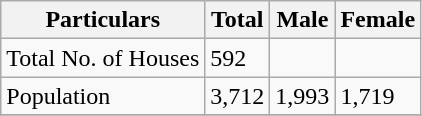<table class="wikitable sortable">
<tr>
<th>Particulars</th>
<th>Total</th>
<th>Male</th>
<th>Female</th>
</tr>
<tr>
<td>Total No. of Houses</td>
<td>592</td>
<td></td>
<td></td>
</tr>
<tr>
<td>Population</td>
<td>3,712</td>
<td>1,993</td>
<td>1,719</td>
</tr>
<tr>
</tr>
</table>
